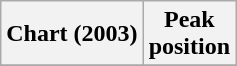<table class="wikitable">
<tr>
<th>Chart (2003)</th>
<th>Peak<br>position</th>
</tr>
<tr>
</tr>
</table>
